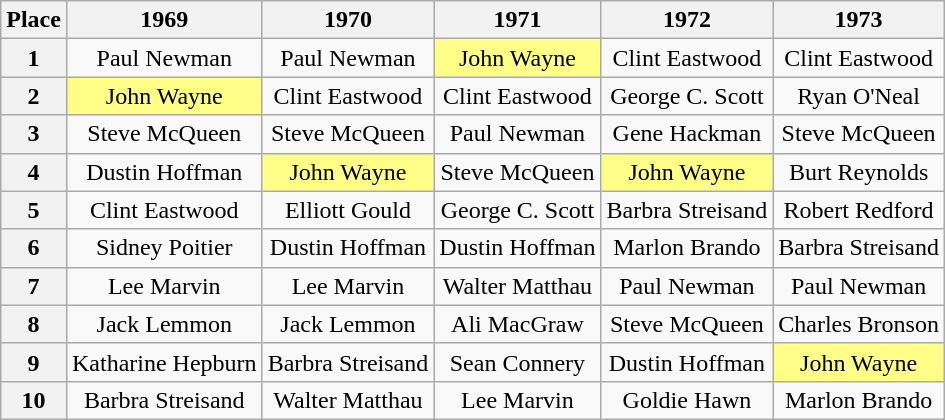<table class="wikitable" style="text-align:center">
<tr>
<th scope="col">Place</th>
<th scope="col">1969</th>
<th scope="col">1970</th>
<th scope="col">1971</th>
<th scope="col">1972</th>
<th scope="col">1973</th>
</tr>
<tr>
<th scope="row">1</th>
<td>Paul Newman</td>
<td>Paul Newman</td>
<td style="background:#FF8">John Wayne</td>
<td>Clint Eastwood</td>
<td>Clint Eastwood</td>
</tr>
<tr>
<th scope="row">2</th>
<td style="background:#FF8">John Wayne</td>
<td>Clint Eastwood</td>
<td>Clint Eastwood</td>
<td>George C. Scott</td>
<td>Ryan O'Neal</td>
</tr>
<tr>
<th scope="row">3</th>
<td>Steve McQueen</td>
<td>Steve McQueen</td>
<td>Paul Newman</td>
<td>Gene Hackman</td>
<td>Steve McQueen</td>
</tr>
<tr>
<th scope="row">4</th>
<td>Dustin Hoffman</td>
<td style="background:#FF8">John Wayne</td>
<td>Steve McQueen</td>
<td style="background:#FF8">John Wayne</td>
<td>Burt Reynolds</td>
</tr>
<tr>
<th scope="row">5</th>
<td>Clint Eastwood</td>
<td>Elliott Gould</td>
<td>George C. Scott</td>
<td>Barbra Streisand</td>
<td>Robert Redford</td>
</tr>
<tr>
<th scope="row">6</th>
<td>Sidney Poitier</td>
<td>Dustin Hoffman</td>
<td>Dustin Hoffman</td>
<td>Marlon Brando</td>
<td>Barbra Streisand</td>
</tr>
<tr>
<th scope="row">7</th>
<td>Lee Marvin</td>
<td>Lee Marvin</td>
<td>Walter Matthau</td>
<td>Paul Newman</td>
<td>Paul Newman</td>
</tr>
<tr>
<th scope="row">8</th>
<td>Jack Lemmon</td>
<td>Jack Lemmon</td>
<td>Ali MacGraw</td>
<td>Steve McQueen</td>
<td>Charles Bronson</td>
</tr>
<tr>
<th scope="row">9</th>
<td>Katharine Hepburn</td>
<td>Barbra Streisand</td>
<td>Sean Connery</td>
<td>Dustin Hoffman</td>
<td style="background:#FF8">John Wayne</td>
</tr>
<tr>
<th scope="row">10</th>
<td>Barbra Streisand</td>
<td>Walter Matthau</td>
<td>Lee Marvin</td>
<td>Goldie Hawn</td>
<td>Marlon Brando</td>
</tr>
</table>
